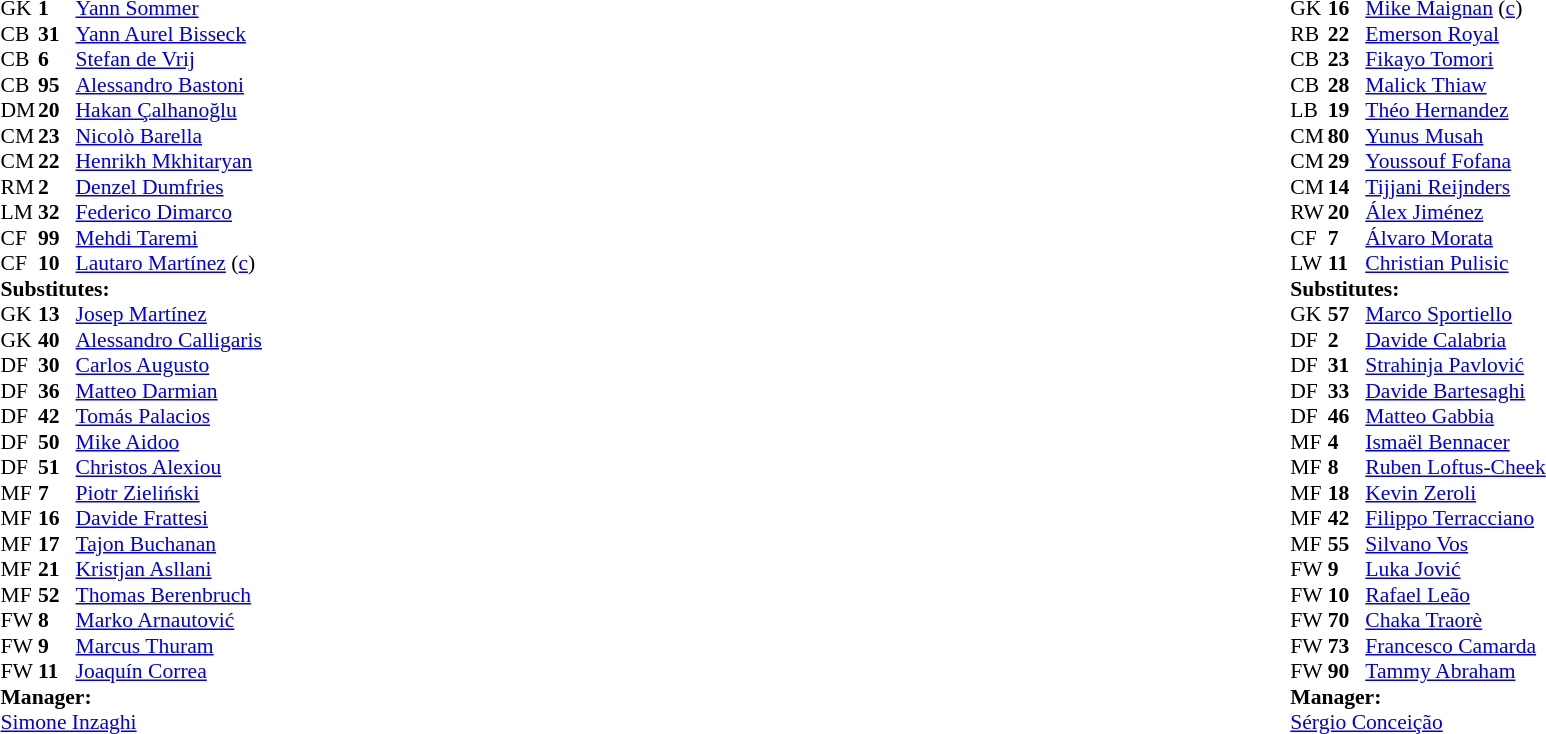<table width="100%">
<tr>
<td valign="top" width="40%"><br><table style="font-size:90%" cellspacing="0" cellpadding="0">
<tr>
<th width=25></th>
<th width=25></th>
</tr>
<tr>
<td>GK</td>
<td><strong>1</strong></td>
<td> <a href='#'>Yann Sommer</a></td>
</tr>
<tr>
<td>CB</td>
<td><strong>31</strong></td>
<td> <a href='#'>Yann Aurel Bisseck</a></td>
</tr>
<tr>
<td>CB</td>
<td><strong>6</strong></td>
<td> <a href='#'>Stefan de Vrij</a></td>
<td></td>
<td></td>
</tr>
<tr>
<td>CB</td>
<td><strong>95</strong></td>
<td> <a href='#'>Alessandro Bastoni</a></td>
<td></td>
</tr>
<tr>
<td>DM</td>
<td><strong>20</strong></td>
<td> <a href='#'>Hakan Çalhanoğlu</a></td>
<td></td>
<td></td>
</tr>
<tr>
<td>CM</td>
<td><strong>23</strong></td>
<td> <a href='#'>Nicolò Barella</a></td>
<td></td>
<td></td>
</tr>
<tr>
<td>CM</td>
<td><strong>22</strong></td>
<td> <a href='#'>Henrikh Mkhitaryan</a></td>
<td></td>
<td></td>
</tr>
<tr>
<td>RM</td>
<td><strong>2</strong></td>
<td> <a href='#'>Denzel Dumfries</a></td>
<td></td>
</tr>
<tr>
<td>LM</td>
<td><strong>32</strong></td>
<td> <a href='#'>Federico Dimarco</a></td>
<td></td>
<td></td>
</tr>
<tr>
<td>CF</td>
<td><strong>99</strong></td>
<td> <a href='#'>Mehdi Taremi</a></td>
</tr>
<tr>
<td>CF</td>
<td><strong>10</strong></td>
<td> <a href='#'>Lautaro Martínez</a> (<a href='#'>c</a>)</td>
</tr>
<tr>
<td colspan=3><strong>Substitutes:</strong></td>
</tr>
<tr>
<td>GK</td>
<td><strong>13</strong></td>
<td> <a href='#'>Josep Martínez</a></td>
</tr>
<tr>
<td>GK</td>
<td><strong>40</strong></td>
<td> <a href='#'>Alessandro Calligaris</a></td>
</tr>
<tr>
<td>DF</td>
<td><strong>30</strong></td>
<td> <a href='#'>Carlos Augusto</a></td>
<td></td>
<td></td>
</tr>
<tr>
<td>DF</td>
<td><strong>36</strong></td>
<td> <a href='#'>Matteo Darmian</a></td>
<td></td>
<td></td>
</tr>
<tr>
<td>DF</td>
<td><strong>42</strong></td>
<td> <a href='#'>Tomás Palacios</a></td>
</tr>
<tr>
<td>DF</td>
<td><strong>50</strong></td>
<td> <a href='#'>Mike Aidoo</a></td>
</tr>
<tr>
<td>DF</td>
<td><strong>51</strong></td>
<td> <a href='#'>Christos Alexiou</a></td>
</tr>
<tr>
<td>MF</td>
<td><strong>7</strong></td>
<td> <a href='#'>Piotr Zieliński</a></td>
<td></td>
<td></td>
</tr>
<tr>
<td>MF</td>
<td><strong>16</strong></td>
<td> <a href='#'>Davide Frattesi</a></td>
<td></td>
<td></td>
</tr>
<tr>
<td>MF</td>
<td><strong>17</strong></td>
<td> <a href='#'>Tajon Buchanan</a></td>
</tr>
<tr>
<td>MF</td>
<td><strong>21</strong></td>
<td> <a href='#'>Kristjan Asllani</a></td>
<td></td>
<td></td>
</tr>
<tr>
<td>MF</td>
<td><strong>52</strong></td>
<td> <a href='#'>Thomas Berenbruch</a></td>
</tr>
<tr>
<td>FW</td>
<td><strong>8</strong></td>
<td> <a href='#'>Marko Arnautović</a></td>
</tr>
<tr>
<td>FW</td>
<td><strong>9</strong></td>
<td> <a href='#'>Marcus Thuram</a></td>
</tr>
<tr>
<td>FW</td>
<td><strong>11</strong></td>
<td> <a href='#'>Joaquín Correa</a></td>
</tr>
<tr>
<td colspan=3><strong>Manager:</strong></td>
</tr>
<tr>
<td colspan=3> <a href='#'>Simone Inzaghi</a></td>
</tr>
</table>
</td>
<td valign="top"></td>
<td valign="top" width="50%"><br><table style="font-size:90%; margin:auto" cellspacing="0" cellpadding="0">
<tr>
<th width=25></th>
<th width=25></th>
</tr>
<tr>
<td>GK</td>
<td><strong>16</strong></td>
<td> <a href='#'>Mike Maignan</a> (<a href='#'>c</a>)</td>
</tr>
<tr>
<td>RB</td>
<td><strong>22</strong></td>
<td> <a href='#'>Emerson Royal</a></td>
<td></td>
<td></td>
</tr>
<tr>
<td>CB</td>
<td><strong>23</strong></td>
<td> <a href='#'>Fikayo Tomori</a></td>
<td></td>
</tr>
<tr>
<td>CB</td>
<td><strong>28</strong></td>
<td> <a href='#'>Malick Thiaw</a></td>
</tr>
<tr>
<td>LB</td>
<td><strong>19</strong></td>
<td> <a href='#'>Théo Hernandez</a></td>
</tr>
<tr>
<td>CM</td>
<td><strong>80</strong></td>
<td> <a href='#'>Yunus Musah</a></td>
<td></td>
<td></td>
</tr>
<tr>
<td>CM</td>
<td><strong>29</strong></td>
<td> <a href='#'>Youssouf Fofana</a></td>
</tr>
<tr>
<td>CM</td>
<td><strong>14</strong></td>
<td> <a href='#'>Tijjani Reijnders</a></td>
<td></td>
<td></td>
</tr>
<tr>
<td>RW</td>
<td><strong>20</strong></td>
<td> <a href='#'>Álex Jiménez</a></td>
<td></td>
<td></td>
</tr>
<tr>
<td>CF</td>
<td><strong>7</strong></td>
<td> <a href='#'>Álvaro Morata</a></td>
</tr>
<tr>
<td>LW</td>
<td><strong>11</strong></td>
<td> <a href='#'>Christian Pulisic</a></td>
</tr>
<tr>
<td colspan=3><strong>Substitutes:</strong></td>
</tr>
<tr>
<td>GK</td>
<td><strong>57</strong></td>
<td> <a href='#'>Marco Sportiello</a></td>
</tr>
<tr>
<td>DF</td>
<td><strong>2</strong></td>
<td> <a href='#'>Davide Calabria</a></td>
<td></td>
<td></td>
</tr>
<tr>
<td>DF</td>
<td><strong>31</strong></td>
<td> <a href='#'>Strahinja Pavlović</a></td>
</tr>
<tr>
<td>DF</td>
<td><strong>33</strong></td>
<td> <a href='#'>Davide Bartesaghi</a></td>
</tr>
<tr>
<td>DF</td>
<td><strong>46</strong></td>
<td> <a href='#'>Matteo Gabbia</a></td>
</tr>
<tr>
<td>MF</td>
<td><strong>4</strong></td>
<td> <a href='#'>Ismaël Bennacer</a></td>
</tr>
<tr>
<td>MF</td>
<td><strong>8</strong></td>
<td> <a href='#'>Ruben Loftus-Cheek</a></td>
<td></td>
<td></td>
</tr>
<tr>
<td>MF</td>
<td><strong>18</strong></td>
<td> <a href='#'>Kevin Zeroli</a></td>
</tr>
<tr>
<td>MF</td>
<td><strong>42</strong></td>
<td> <a href='#'>Filippo Terracciano</a></td>
</tr>
<tr>
<td>MF</td>
<td><strong>55</strong></td>
<td> <a href='#'>Silvano Vos</a></td>
</tr>
<tr>
<td>FW</td>
<td><strong>9</strong></td>
<td> <a href='#'>Luka Jović</a></td>
</tr>
<tr>
<td>FW</td>
<td><strong>10</strong></td>
<td> <a href='#'>Rafael Leão</a></td>
<td></td>
<td></td>
</tr>
<tr>
<td>FW</td>
<td><strong>70</strong></td>
<td> <a href='#'>Chaka Traorè</a></td>
</tr>
<tr>
<td>FW</td>
<td><strong>73</strong></td>
<td> <a href='#'>Francesco Camarda</a></td>
</tr>
<tr>
<td>FW</td>
<td><strong>90</strong></td>
<td> <a href='#'>Tammy Abraham</a></td>
<td></td>
<td></td>
</tr>
<tr>
<td colspan=3><strong>Manager:</strong></td>
</tr>
<tr>
<td colspan=3> <a href='#'>Sérgio Conceição</a></td>
</tr>
</table>
</td>
</tr>
</table>
